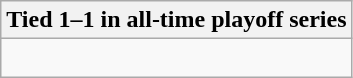<table class="wikitable collapsible collapsed">
<tr>
<th>Tied 1–1 in all-time playoff series</th>
</tr>
<tr>
<td><br>
</td>
</tr>
</table>
